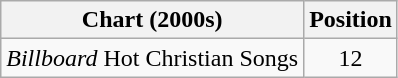<table class="wikitable">
<tr>
<th>Chart (2000s)</th>
<th>Position</th>
</tr>
<tr>
<td><em>Billboard</em> Hot Christian Songs</td>
<td align="center">12</td>
</tr>
</table>
